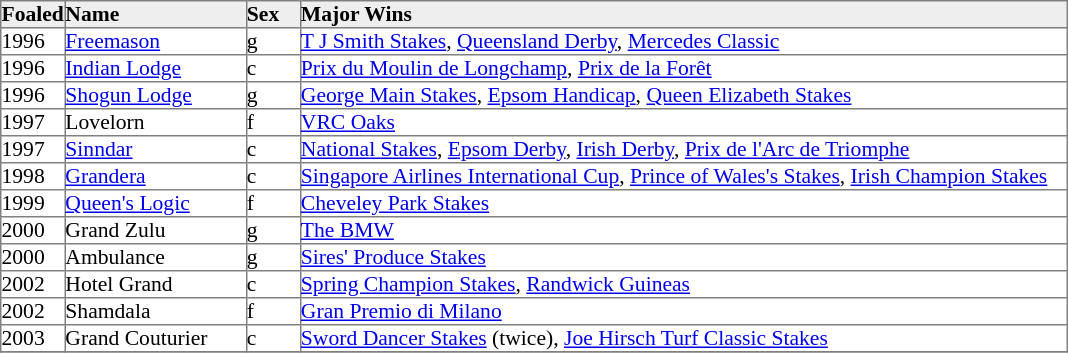<table border="1" cellpadding="0" style="border-collapse: collapse; font-size:90%">
<tr bgcolor="#eeeeee">
<td width="35px"><strong>Foaled</strong></td>
<td width="120px"><strong>Name</strong></td>
<td width="35px"><strong>Sex</strong></td>
<td width="510px"><strong>Major Wins</strong></td>
</tr>
<tr>
<td>1996</td>
<td><a href='#'>Freemason</a></td>
<td>g</td>
<td><a href='#'>T J Smith Stakes</a>, <a href='#'>Queensland Derby</a>, <a href='#'>Mercedes Classic</a></td>
</tr>
<tr>
<td>1996</td>
<td><a href='#'>Indian Lodge</a></td>
<td>c</td>
<td><a href='#'>Prix du Moulin de Longchamp</a>, <a href='#'>Prix de la Forêt</a></td>
</tr>
<tr>
<td>1996</td>
<td><a href='#'>Shogun Lodge</a></td>
<td>g</td>
<td><a href='#'>George Main Stakes</a>, <a href='#'>Epsom Handicap</a>, <a href='#'>Queen Elizabeth Stakes</a></td>
</tr>
<tr>
<td>1997</td>
<td>Lovelorn</td>
<td>f</td>
<td><a href='#'>VRC Oaks</a></td>
</tr>
<tr>
<td>1997</td>
<td><a href='#'>Sinndar</a></td>
<td>c</td>
<td><a href='#'>National Stakes</a>, <a href='#'>Epsom Derby</a>, <a href='#'>Irish Derby</a>, <a href='#'>Prix de l'Arc de Triomphe</a></td>
</tr>
<tr>
<td>1998</td>
<td><a href='#'>Grandera</a></td>
<td>c</td>
<td><a href='#'>Singapore Airlines International Cup</a>, <a href='#'>Prince of Wales's Stakes</a>, <a href='#'>Irish Champion Stakes</a></td>
</tr>
<tr>
<td>1999</td>
<td><a href='#'>Queen's Logic</a></td>
<td>f</td>
<td><a href='#'>Cheveley Park Stakes</a></td>
</tr>
<tr>
<td>2000</td>
<td>Grand Zulu</td>
<td>g</td>
<td><a href='#'>The BMW</a></td>
</tr>
<tr>
<td>2000</td>
<td>Ambulance</td>
<td>g</td>
<td><a href='#'>Sires' Produce Stakes</a></td>
</tr>
<tr>
<td>2002</td>
<td>Hotel Grand</td>
<td>c</td>
<td><a href='#'>Spring Champion Stakes</a>, <a href='#'>Randwick Guineas</a></td>
</tr>
<tr>
<td>2002</td>
<td>Shamdala</td>
<td>f</td>
<td><a href='#'>Gran Premio di Milano</a></td>
</tr>
<tr>
<td>2003</td>
<td>Grand Couturier</td>
<td>c</td>
<td><a href='#'>Sword Dancer Stakes</a> (twice), <a href='#'>Joe Hirsch Turf Classic Stakes</a></td>
</tr>
<tr>
</tr>
</table>
